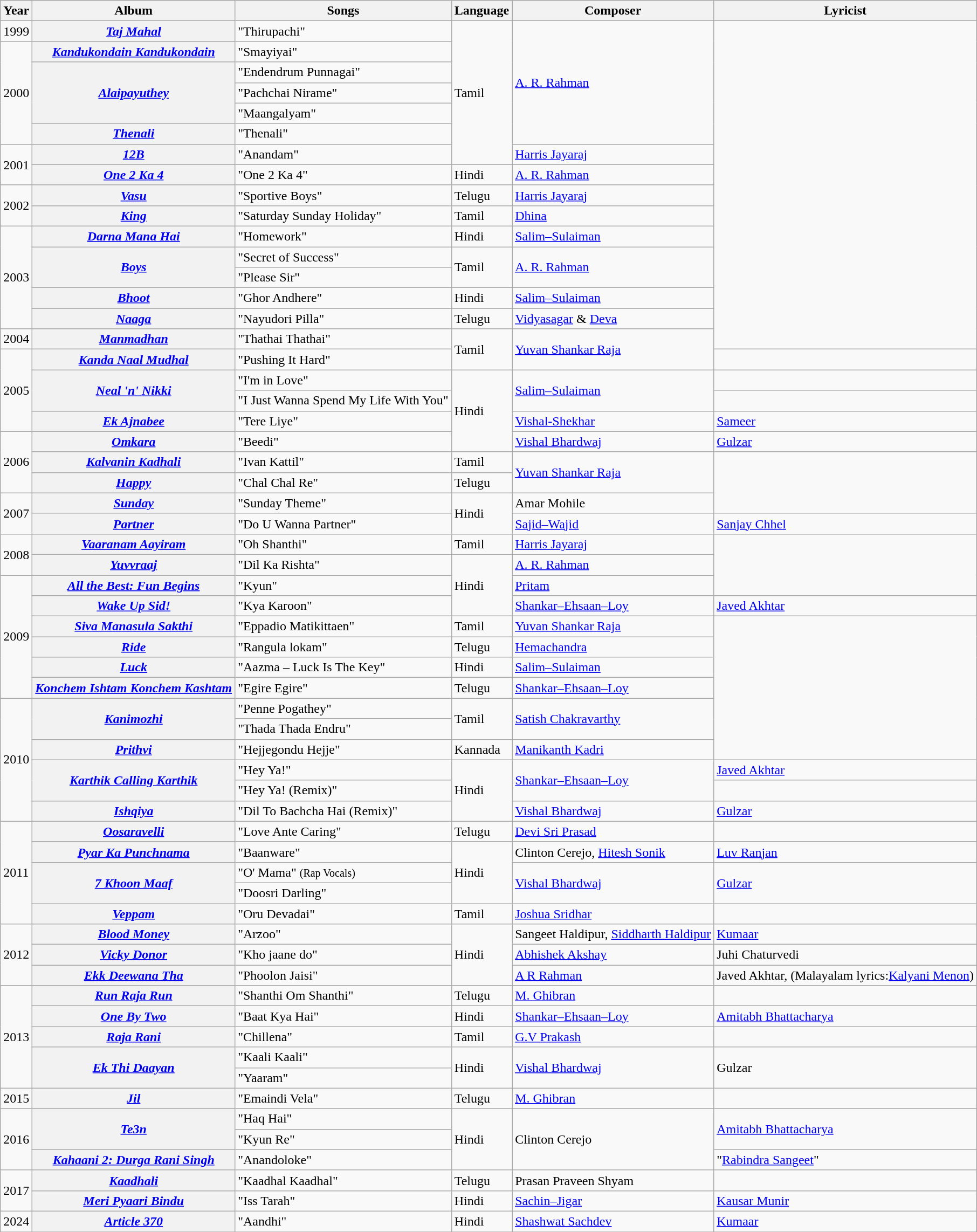<table class="wikitable sortable">
<tr>
<th>Year</th>
<th>Album</th>
<th>Songs</th>
<th>Language</th>
<th>Composer</th>
<th>Lyricist</th>
</tr>
<tr>
<td>1999</td>
<th><a href='#'><em>Taj Mahal</em></a></th>
<td>"Thirupachi"</td>
<td rowspan="7">Tamil</td>
<td rowspan="6"><a href='#'>A. R. Rahman</a></td>
</tr>
<tr>
<td rowspan="5">2000</td>
<th><em><a href='#'>Kandukondain Kandukondain</a></em></th>
<td>"Smayiyai"</td>
</tr>
<tr>
<th rowspan="3"><em><a href='#'>Alaipayuthey</a></em></th>
<td>"Endendrum Punnagai"</td>
</tr>
<tr>
<td>"Pachchai Nirame"</td>
</tr>
<tr>
<td>"Maangalyam"</td>
</tr>
<tr>
<th><em><a href='#'>Thenali</a></em></th>
<td>"Thenali"</td>
</tr>
<tr>
<td rowspan="2">2001</td>
<th><em><a href='#'>12B</a></em></th>
<td>"Anandam"</td>
<td><a href='#'>Harris Jayaraj</a></td>
</tr>
<tr>
<th><em><a href='#'>One 2 Ka 4</a></em></th>
<td>"One 2 Ka 4"</td>
<td>Hindi</td>
<td><a href='#'>A. R. Rahman</a></td>
</tr>
<tr>
<td rowspan="2">2002</td>
<th><em><a href='#'>Vasu</a></em></th>
<td>"Sportive Boys"</td>
<td>Telugu</td>
<td><a href='#'>Harris Jayaraj</a></td>
</tr>
<tr>
<th><em><a href='#'>King</a></em></th>
<td>"Saturday Sunday Holiday"</td>
<td>Tamil</td>
<td><a href='#'>Dhina</a></td>
</tr>
<tr>
<td rowspan="5">2003</td>
<th><em><a href='#'>Darna Mana Hai</a></em></th>
<td>"Homework"</td>
<td>Hindi</td>
<td><a href='#'>Salim–Sulaiman</a></td>
</tr>
<tr>
<th rowspan="2"><a href='#'><em>Boys</em></a></th>
<td>"Secret of Success"</td>
<td rowspan="2">Tamil</td>
<td rowspan="2"><a href='#'>A. R. Rahman</a></td>
</tr>
<tr>
<td>"Please Sir"</td>
</tr>
<tr>
<th><em><a href='#'>Bhoot</a></em></th>
<td>"Ghor Andhere"</td>
<td>Hindi</td>
<td><a href='#'>Salim–Sulaiman</a></td>
</tr>
<tr>
<th><em><a href='#'>Naaga</a></em></th>
<td>"Nayudori Pilla"</td>
<td>Telugu</td>
<td><a href='#'>Vidyasagar</a> & <a href='#'>Deva</a></td>
</tr>
<tr>
<td>2004</td>
<th><em><a href='#'>Manmadhan</a></em></th>
<td>"Thathai Thathai"</td>
<td rowspan="2">Tamil</td>
<td rowspan="2"><a href='#'>Yuvan Shankar Raja</a></td>
</tr>
<tr>
<td rowspan="4">2005</td>
<th><em><a href='#'>Kanda Naal Mudhal</a></em></th>
<td>"Pushing It Hard"</td>
<td></td>
</tr>
<tr>
<th rowspan="2"><em><a href='#'>Neal 'n' Nikki</a></em></th>
<td>"I'm in Love"</td>
<td rowspan="4">Hindi</td>
<td rowspan="2"><a href='#'>Salim–Sulaiman</a></td>
</tr>
<tr>
<td>"I Just Wanna Spend My Life With You"</td>
<td></td>
</tr>
<tr>
<th><em><a href='#'>Ek Ajnabee</a></em></th>
<td>"Tere Liye"</td>
<td><a href='#'>Vishal-Shekhar</a></td>
<td><a href='#'>Sameer</a></td>
</tr>
<tr>
<td rowspan="3">2006</td>
<th><a href='#'><em>Omkara</em></a></th>
<td>"Beedi"</td>
<td><a href='#'>Vishal Bhardwaj</a></td>
<td><a href='#'>Gulzar</a></td>
</tr>
<tr>
<th><em><a href='#'>Kalvanin Kadhali</a></em></th>
<td>"Ivan Kattil"</td>
<td>Tamil</td>
<td rowspan="2"><a href='#'>Yuvan Shankar Raja</a></td>
</tr>
<tr>
<th><em><a href='#'>Happy</a></em></th>
<td>"Chal Chal Re"</td>
<td>Telugu</td>
</tr>
<tr>
<td rowspan="2">2007</td>
<th><a href='#'><em>Sunday</em></a></th>
<td>"Sunday Theme"</td>
<td rowspan="2">Hindi</td>
<td>Amar Mohile</td>
</tr>
<tr>
<th><a href='#'><em>Partner</em></a></th>
<td>"Do U Wanna Partner"</td>
<td><a href='#'>Sajid–Wajid</a></td>
<td><a href='#'>Sanjay Chhel</a></td>
</tr>
<tr>
<td rowspan="2">2008</td>
<th><em><a href='#'>Vaaranam Aayiram</a></em></th>
<td>"Oh Shanthi"</td>
<td>Tamil</td>
<td><a href='#'>Harris Jayaraj</a></td>
</tr>
<tr>
<th><em><a href='#'>Yuvvraaj</a></em></th>
<td>"Dil Ka Rishta"</td>
<td rowspan="3">Hindi</td>
<td><a href='#'>A. R. Rahman</a></td>
</tr>
<tr>
<td rowspan="6">2009</td>
<th><em><a href='#'>All the Best: Fun Begins</a></em></th>
<td>"Kyun"</td>
<td><a href='#'>Pritam</a></td>
</tr>
<tr>
<th><a href='#'><em>Wake Up Sid!</em></a></th>
<td>"Kya Karoon"</td>
<td><a href='#'>Shankar–Ehsaan–Loy</a></td>
<td><a href='#'>Javed Akhtar</a></td>
</tr>
<tr>
<th><em><a href='#'>Siva Manasula Sakthi</a></em></th>
<td>"Eppadio Matikittaen"</td>
<td>Tamil</td>
<td><a href='#'>Yuvan Shankar Raja</a></td>
</tr>
<tr>
<th><em><a href='#'>Ride</a></em></th>
<td>"Rangula lokam"</td>
<td>Telugu</td>
<td><a href='#'>Hemachandra</a></td>
</tr>
<tr>
<th><a href='#'><em>Luck</em></a></th>
<td>"Aazma – Luck Is The Key"</td>
<td>Hindi</td>
<td><a href='#'>Salim–Sulaiman</a></td>
</tr>
<tr>
<th><em><a href='#'>Konchem Ishtam Konchem Kashtam</a></em></th>
<td>"Egire Egire"</td>
<td>Telugu</td>
<td><a href='#'>Shankar–Ehsaan–Loy</a></td>
</tr>
<tr>
<td rowspan="6">2010</td>
<th rowspan="2"><em><a href='#'>Kanimozhi</a></em></th>
<td>"Penne Pogathey"</td>
<td rowspan="2">Tamil</td>
<td rowspan="2"><a href='#'>Satish Chakravarthy</a></td>
</tr>
<tr>
<td>"Thada Thada Endru"</td>
</tr>
<tr>
<th><em><a href='#'>Prithvi</a></em></th>
<td>"Hejjegondu Hejje"</td>
<td>Kannada</td>
<td><a href='#'>Manikanth Kadri</a></td>
</tr>
<tr>
<th rowspan="2"><em><a href='#'>Karthik Calling Karthik</a></em></th>
<td>"Hey Ya!"</td>
<td rowspan="3">Hindi</td>
<td rowspan="2"><a href='#'>Shankar–Ehsaan–Loy</a></td>
<td><a href='#'>Javed Akhtar</a></td>
</tr>
<tr>
<td>"Hey Ya! (Remix)"</td>
<td></td>
</tr>
<tr>
<th><em><a href='#'>Ishqiya</a></em></th>
<td>"Dil To Bachcha Hai (Remix)"</td>
<td><a href='#'>Vishal Bhardwaj</a></td>
<td><a href='#'>Gulzar</a></td>
</tr>
<tr>
<td rowspan="5">2011</td>
<th><em><a href='#'>Oosaravelli</a></em></th>
<td>"Love Ante Caring"</td>
<td>Telugu</td>
<td><a href='#'>Devi Sri Prasad</a></td>
</tr>
<tr>
<th><em><a href='#'>Pyar Ka Punchnama</a></em></th>
<td>"Baanware"</td>
<td rowspan="3">Hindi</td>
<td>Clinton Cerejo, <a href='#'>Hitesh Sonik</a></td>
<td><a href='#'>Luv Ranjan</a></td>
</tr>
<tr>
<th rowspan="2"><em><a href='#'>7 Khoon Maaf</a></em></th>
<td>"O' Mama" <small>(Rap Vocals)</small></td>
<td rowspan="2"><a href='#'>Vishal Bhardwaj</a></td>
<td rowspan="2"><a href='#'>Gulzar</a></td>
</tr>
<tr>
<td>"Doosri Darling"</td>
</tr>
<tr>
<th><em><a href='#'>Veppam</a></em></th>
<td>"Oru Devadai"</td>
<td>Tamil</td>
<td><a href='#'>Joshua Sridhar</a></td>
</tr>
<tr>
<td rowspan="3">2012</td>
<th><em><a href='#'>Blood Money</a></em></th>
<td>"Arzoo"</td>
<td rowspan="3">Hindi</td>
<td>Sangeet Haldipur, <a href='#'>Siddharth Haldipur</a></td>
<td><a href='#'>Kumaar</a></td>
</tr>
<tr>
<th><em><a href='#'>Vicky Donor</a></em></th>
<td>"Kho jaane do"</td>
<td><a href='#'>Abhishek Akshay</a></td>
<td>Juhi Chaturvedi</td>
</tr>
<tr>
<th><em><a href='#'>Ekk Deewana Tha</a></em></th>
<td>"Phoolon Jaisi"</td>
<td><a href='#'>A R Rahman</a></td>
<td>Javed Akhtar, (Malayalam lyrics:<a href='#'>Kalyani Menon</a>)</td>
</tr>
<tr>
<td rowspan="5">2013</td>
<th><em><a href='#'>Run Raja Run</a></em></th>
<td>"Shanthi Om Shanthi"</td>
<td>Telugu</td>
<td rowspan="1"><a href='#'>M. Ghibran</a></td>
</tr>
<tr>
<th><em><a href='#'>One By Two</a></em></th>
<td>"Baat Kya Hai"</td>
<td>Hindi</td>
<td><a href='#'>Shankar–Ehsaan–Loy</a></td>
<td><a href='#'>Amitabh Bhattacharya</a></td>
</tr>
<tr>
<th><em><a href='#'>Raja Rani</a></em></th>
<td>"Chillena"</td>
<td>Tamil</td>
<td><a href='#'>G.V Prakash</a></td>
</tr>
<tr>
<th rowspan="2"><em><a href='#'>Ek Thi Daayan</a></em></th>
<td>"Kaali Kaali"</td>
<td rowspan="2">Hindi</td>
<td rowspan="2"><a href='#'>Vishal Bhardwaj</a></td>
<td rowspan="2">Gulzar</td>
</tr>
<tr>
<td>"Yaaram"</td>
</tr>
<tr>
<td>2015</td>
<th><em><a href='#'>Jil</a></em></th>
<td>"Emaindi Vela"</td>
<td>Telugu</td>
<td rowspan="1"><a href='#'>M. Ghibran</a></td>
</tr>
<tr>
<td rowspan="3">2016</td>
<th rowspan="2"><em><a href='#'>Te3n</a></em></th>
<td>"Haq Hai"</td>
<td rowspan="3">Hindi</td>
<td rowspan="3">Clinton Cerejo</td>
<td rowspan="2"><a href='#'>Amitabh Bhattacharya</a></td>
</tr>
<tr>
<td>"Kyun Re"</td>
</tr>
<tr>
<th><em><a href='#'>Kahaani 2: Durga Rani Singh</a></em></th>
<td>"Anandoloke"</td>
<td>"<a href='#'>Rabindra Sangeet</a>"</td>
</tr>
<tr>
<td rowspan="2">2017</td>
<th><em><a href='#'>Kaadhali</a></em></th>
<td>"Kaadhal Kaadhal"</td>
<td>Telugu</td>
<td>Prasan Praveen Shyam</td>
</tr>
<tr>
<th><em><a href='#'>Meri Pyaari Bindu</a></em></th>
<td>"Iss Tarah"</td>
<td>Hindi</td>
<td><a href='#'>Sachin–Jigar</a></td>
<td><a href='#'>Kausar Munir</a></td>
</tr>
<tr>
<td rowspan="1">2024</td>
<th><em><a href='#'>Article 370</a></em></th>
<td>"Aandhi"</td>
<td>Hindi</td>
<td><a href='#'>Shashwat Sachdev</a></td>
<td><a href='#'>Kumaar</a></td>
</tr>
<tr>
</tr>
</table>
